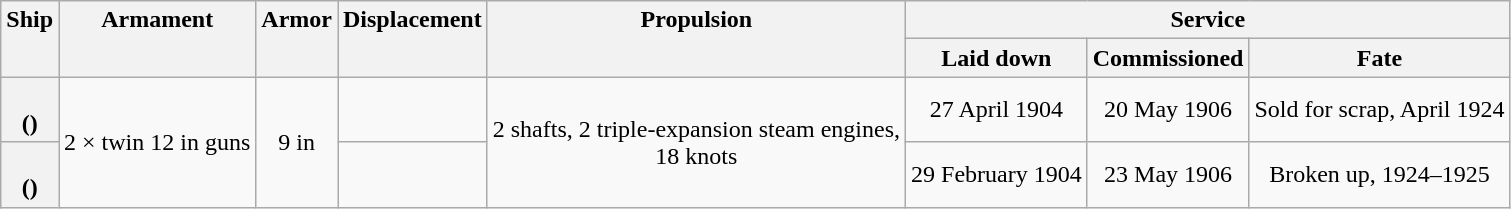<table class="wikitable plainrowheaders" style="text-align: center;">
<tr valign="top">
<th scope="col" rowspan="2">Ship</th>
<th scope="col" rowspan="2">Armament</th>
<th scope="col" rowspan="2">Armor</th>
<th scope="col" rowspan="2">Displacement</th>
<th scope="col" rowspan="2">Propulsion</th>
<th scope="col" colspan="3">Service</th>
</tr>
<tr valign="top">
<th scope="col">Laid down</th>
<th scope="col">Commissioned</th>
<th scope="col">Fate</th>
</tr>
<tr valign="center">
<th scope="row"><br>()</th>
<td rowspan="2">2 × twin 12 in guns</td>
<td rowspan="2">9 in</td>
<td></td>
<td rowspan="2">2 shafts, 2 triple-expansion steam engines,<br>18 knots</td>
<td>27 April 1904</td>
<td>20 May 1906</td>
<td>Sold for scrap, April 1924</td>
</tr>
<tr valign="center">
<th scope="row"><br>()</th>
<td></td>
<td>29 February 1904</td>
<td>23 May 1906</td>
<td>Broken up, 1924–1925</td>
</tr>
</table>
